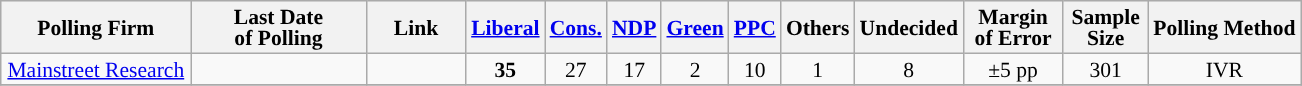<table class="wikitable sortable" style="text-align:center;font-size:90%;line-height:14px;">
<tr style="background:#e9e9e9;">
<th style="width:120px">Polling Firm</th>
<th style="width:110px">Last Date<br>of Polling</th>
<th style="width:60px" class="unsortable">Link</th>
<th style="background-color:"><a href='#'>Liberal</a></th>
<th style="background-color:"><a href='#'>Cons.</a></th>
<th style="background-color:"><a href='#'>NDP</a></th>
<th style="background-color:"><a href='#'>Green</a></th>
<th style="background-color:"><a href='#'><span>PPC</span></a></th>
<th style="background-color:">Others</th>
<th style="background-color:">Undecided</th>
<th style="width:60px;" class=unsortable>Margin<br>of Error</th>
<th style="width:50px;" class=unsortable>Sample<br>Size</th>
<th class=unsortable>Polling Method</th>
</tr>
<tr>
<td><a href='#'>Mainstreet Research</a></td>
<td></td>
<td></td>
<td><strong>35</strong></td>
<td>27</td>
<td>17</td>
<td>2</td>
<td>10</td>
<td>1</td>
<td>8</td>
<td>±5 pp</td>
<td>301</td>
<td>IVR</td>
</tr>
<tr>
</tr>
</table>
